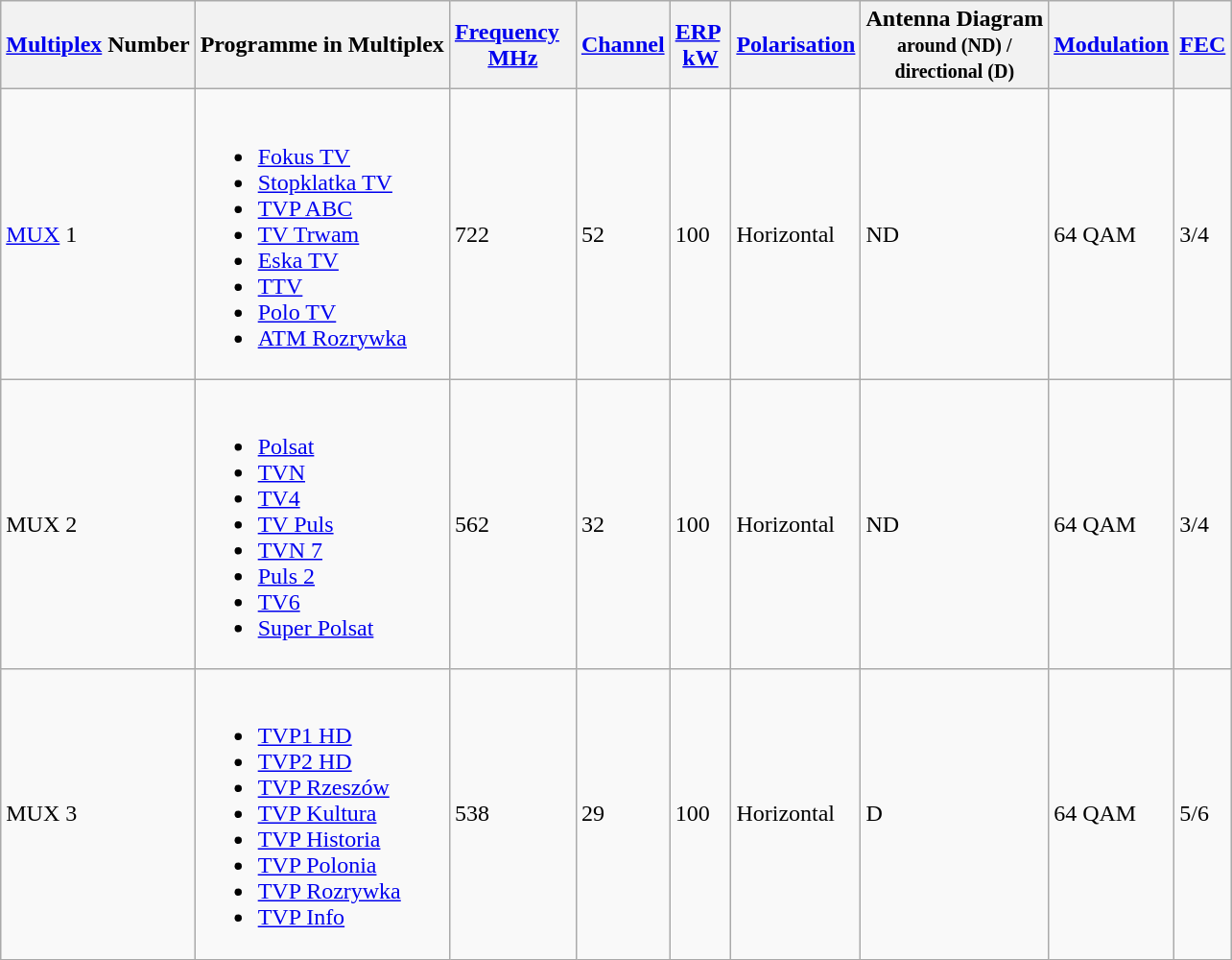<table class="wikitable">
<tr>
<th><a href='#'>Multiplex</a> Number</th>
<th>Programme in Multiplex</th>
<th><a href='#'>Frequency</a>  <br><a href='#'>MHz</a></th>
<th><a href='#'>Channel</a></th>
<th><a href='#'>ERP</a> <br><a href='#'>kW</a></th>
<th><a href='#'>Polarisation</a></th>
<th>Antenna Diagram<br><small>around (ND) /<br>directional (D)</small></th>
<th><a href='#'>Modulation</a></th>
<th><a href='#'>FEC</a></th>
</tr>
<tr>
<td><a href='#'>MUX</a> 1</td>
<td><br><ul><li><a href='#'>Fokus TV</a></li><li><a href='#'>Stopklatka TV</a></li><li><a href='#'>TVP ABC</a></li><li><a href='#'>TV Trwam</a></li><li><a href='#'>Eska TV</a></li><li><a href='#'>TTV</a></li><li><a href='#'>Polo TV</a></li><li><a href='#'>ATM Rozrywka</a></li></ul></td>
<td>722</td>
<td>52</td>
<td>100</td>
<td>Horizontal</td>
<td>ND</td>
<td>64 QAM</td>
<td>3/4</td>
</tr>
<tr>
<td>MUX 2</td>
<td><br><ul><li><a href='#'>Polsat</a></li><li><a href='#'>TVN</a></li><li><a href='#'>TV4</a></li><li><a href='#'>TV Puls</a></li><li><a href='#'>TVN 7</a></li><li><a href='#'>Puls 2</a></li><li><a href='#'>TV6</a></li><li><a href='#'>Super Polsat</a></li></ul></td>
<td>562</td>
<td>32</td>
<td>100</td>
<td>Horizontal</td>
<td>ND</td>
<td>64 QAM</td>
<td>3/4</td>
</tr>
<tr>
<td>MUX 3</td>
<td><br><ul><li><a href='#'>TVP1 HD</a></li><li><a href='#'>TVP2 HD</a></li><li><a href='#'>TVP Rzeszów</a></li><li><a href='#'>TVP Kultura</a></li><li><a href='#'>TVP Historia</a></li><li><a href='#'>TVP Polonia</a></li><li><a href='#'>TVP Rozrywka</a></li><li><a href='#'>TVP Info</a></li></ul></td>
<td>538</td>
<td>29</td>
<td>100</td>
<td>Horizontal</td>
<td>D</td>
<td>64 QAM</td>
<td>5/6</td>
</tr>
</table>
